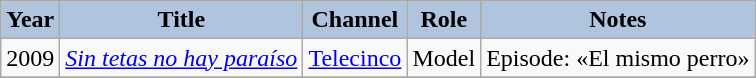<table class="wikitable">
<tr>
<th style="background: #B0C4DE;">Year</th>
<th style="background: #B0C4DE;">Title</th>
<th style="background: #B0C4DE;">Channel</th>
<th style="background: #B0C4DE;">Role</th>
<th style="background: #B0C4DE;">Notes</th>
</tr>
<tr>
<td>2009</td>
<td><em><a href='#'>Sin tetas no hay paraíso</a></em></td>
<td><a href='#'>Telecinco</a></td>
<td>Model</td>
<td>Episode: «El mismo perro»</td>
</tr>
<tr>
</tr>
</table>
